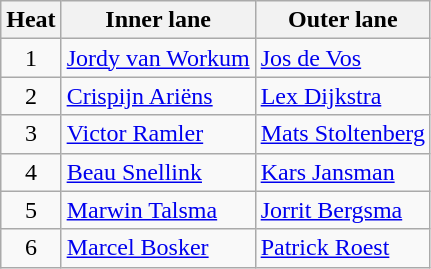<table class="wikitable">
<tr>
<th>Heat</th>
<th>Inner lane</th>
<th>Outer lane</th>
</tr>
<tr>
<td align="center">1</td>
<td><a href='#'>Jordy van Workum</a></td>
<td><a href='#'>Jos de Vos</a></td>
</tr>
<tr>
<td align="center">2</td>
<td><a href='#'>Crispijn Ariëns</a></td>
<td><a href='#'>Lex Dijkstra</a></td>
</tr>
<tr>
<td align="center">3</td>
<td><a href='#'>Victor Ramler</a></td>
<td><a href='#'>Mats Stoltenberg</a></td>
</tr>
<tr>
<td align="center">4</td>
<td><a href='#'>Beau Snellink</a></td>
<td><a href='#'>Kars Jansman</a></td>
</tr>
<tr>
<td align="center">5</td>
<td><a href='#'>Marwin Talsma</a></td>
<td><a href='#'>Jorrit Bergsma</a></td>
</tr>
<tr>
<td align="center">6</td>
<td><a href='#'>Marcel Bosker</a></td>
<td><a href='#'>Patrick Roest</a></td>
</tr>
</table>
